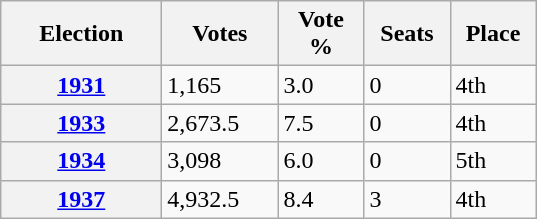<table class="wikitable">
<tr>
<th width="100px">Election</th>
<th width="70px">Votes</th>
<th width="50px">Vote %</th>
<th width="50px">Seats</th>
<th width="50px">Place</th>
</tr>
<tr>
<th><a href='#'>1931</a></th>
<td>1,165 </td>
<td>3.0 </td>
<td>0 </td>
<td>4th </td>
</tr>
<tr>
<th><a href='#'>1933</a></th>
<td>2,673.5 </td>
<td>7.5 </td>
<td>0 </td>
<td>4th </td>
</tr>
<tr>
<th><a href='#'>1934</a></th>
<td>3,098 </td>
<td>6.0 </td>
<td>0 </td>
<td>5th </td>
</tr>
<tr>
<th><a href='#'>1937</a></th>
<td>4,932.5 </td>
<td>8.4 </td>
<td>3 </td>
<td>4th </td>
</tr>
</table>
